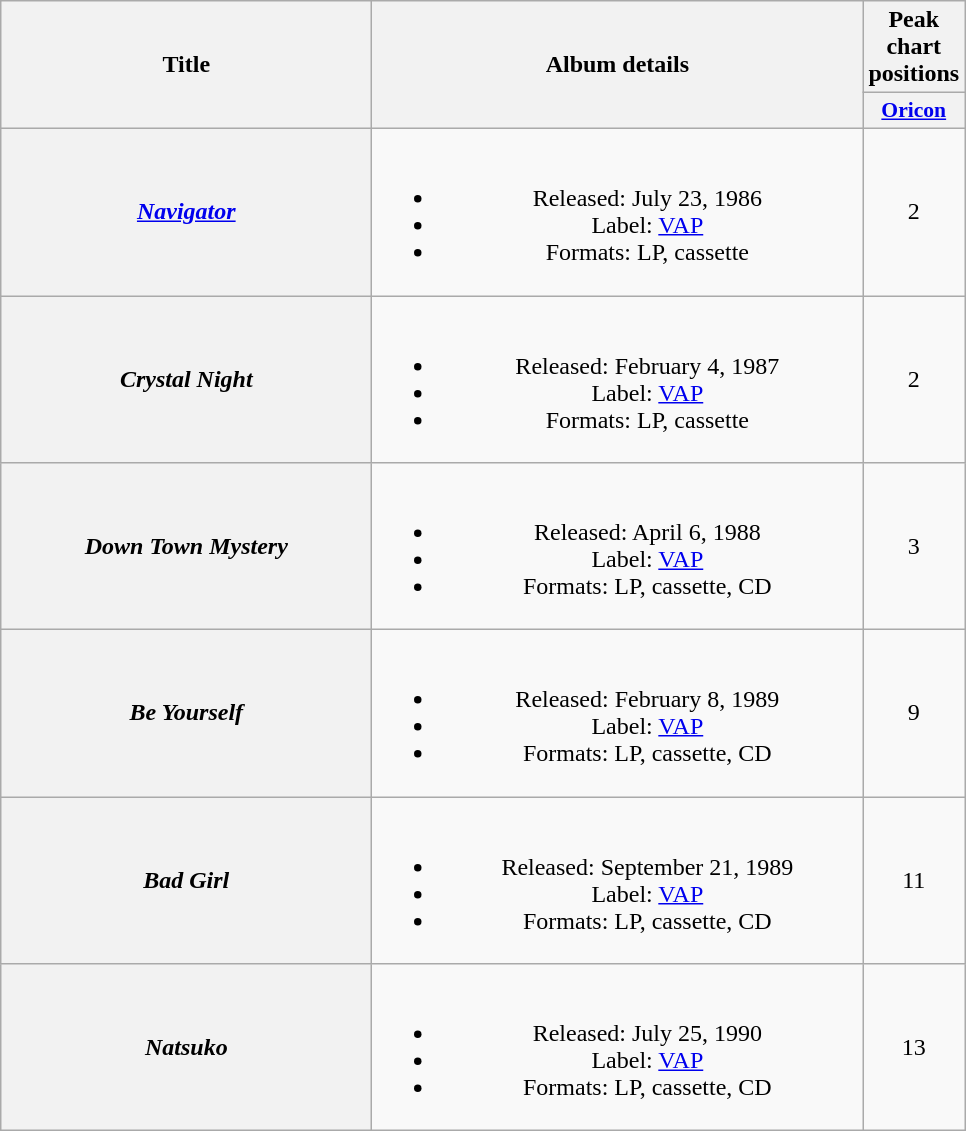<table class="wikitable plainrowheaders" style="text-align:center;">
<tr>
<th scope="col" rowspan="2" style="width:15em;">Title</th>
<th scope="col" rowspan="2" style="width:20em;">Album details</th>
<th scope="col">Peak chart positions</th>
</tr>
<tr>
<th scope="col" style="width:2.5em;font-size:90%;"><a href='#'>Oricon</a></th>
</tr>
<tr>
<th scope="row"><em><a href='#'>Navigator</a></em></th>
<td><br><ul><li>Released: July 23, 1986</li><li>Label: <a href='#'>VAP</a></li><li>Formats: LP, cassette</li></ul></td>
<td>2</td>
</tr>
<tr>
<th scope="row"><em>Crystal Night</em></th>
<td><br><ul><li>Released: February 4, 1987</li><li>Label: <a href='#'>VAP</a></li><li>Formats: LP, cassette</li></ul></td>
<td>2</td>
</tr>
<tr>
<th scope=row><em>Down Town Mystery</em></th>
<td><br><ul><li>Released: April 6, 1988</li><li>Label: <a href='#'>VAP</a></li><li>Formats: LP, cassette, CD</li></ul></td>
<td>3</td>
</tr>
<tr>
<th scope=row><em>Be Yourself</em></th>
<td><br><ul><li>Released: February 8, 1989</li><li>Label: <a href='#'>VAP</a></li><li>Formats: LP, cassette, CD</li></ul></td>
<td>9</td>
</tr>
<tr>
<th scope=row><em>Bad Girl</em></th>
<td><br><ul><li>Released: September 21, 1989</li><li>Label: <a href='#'>VAP</a></li><li>Formats: LP, cassette, CD</li></ul></td>
<td>11</td>
</tr>
<tr>
<th scope=row><em>Natsuko</em></th>
<td><br><ul><li>Released: July 25, 1990</li><li>Label: <a href='#'>VAP</a></li><li>Formats: LP, cassette, CD</li></ul></td>
<td>13</td>
</tr>
</table>
